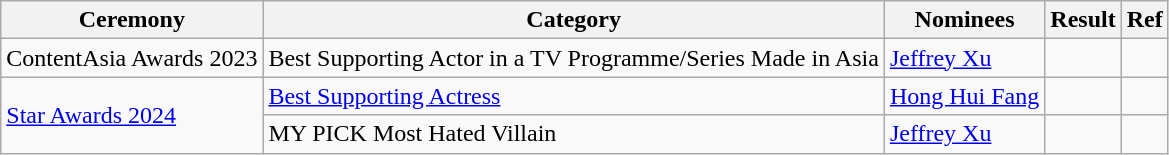<table class="wikitable sortable">
<tr>
<th>Ceremony</th>
<th>Category</th>
<th>Nominees</th>
<th>Result</th>
<th>Ref</th>
</tr>
<tr>
<td>ContentAsia Awards 2023</td>
<td>Best Supporting Actor in a TV Programme/Series Made in Asia</td>
<td><a href='#'>Jeffrey Xu</a></td>
<td></td>
<td></td>
</tr>
<tr>
<td rowspan="2"><a href='#'>Star Awards 2024</a></td>
<td><a href='#'>Best Supporting Actress</a></td>
<td><a href='#'>Hong Hui Fang</a></td>
<td></td>
<td></td>
</tr>
<tr>
<td>MY PICK Most Hated Villain</td>
<td><a href='#'>Jeffrey Xu</a></td>
<td></td>
<td></td>
</tr>
</table>
